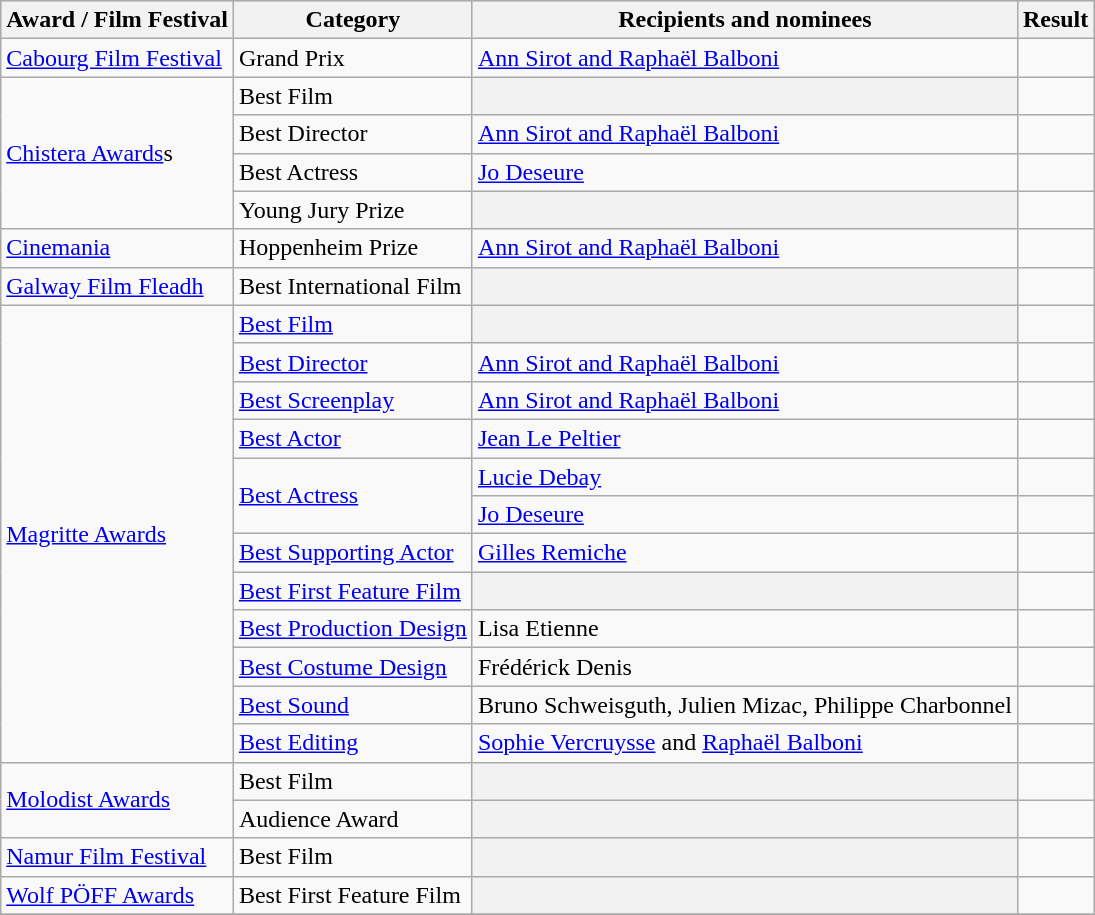<table class="wikitable plainrowheaders sortable">
<tr style="background:#ccc; text-align:center;">
<th scope="col">Award / Film Festival</th>
<th scope="col">Category</th>
<th scope="col">Recipients and nominees</th>
<th scope="col">Result</th>
</tr>
<tr>
<td><a href='#'>Cabourg Film Festival</a></td>
<td>Grand Prix</td>
<td><a href='#'>Ann Sirot and Raphaël Balboni</a></td>
<td></td>
</tr>
<tr>
<td rowspan=4><a href='#'>Chistera Awards</a>s</td>
<td>Best Film</td>
<th></th>
<td></td>
</tr>
<tr>
<td>Best Director</td>
<td><a href='#'>Ann Sirot and Raphaël Balboni</a></td>
<td></td>
</tr>
<tr>
<td>Best Actress</td>
<td><a href='#'>Jo Deseure</a></td>
<td></td>
</tr>
<tr>
<td>Young Jury Prize</td>
<th></th>
<td></td>
</tr>
<tr>
<td><a href='#'>Cinemania</a></td>
<td>Hoppenheim Prize</td>
<td><a href='#'>Ann Sirot and Raphaël Balboni</a></td>
<td></td>
</tr>
<tr>
<td><a href='#'>Galway Film Fleadh</a></td>
<td>Best International Film</td>
<th></th>
<td></td>
</tr>
<tr>
<td rowspan=12><a href='#'>Magritte Awards</a></td>
<td><a href='#'>Best Film</a></td>
<th></th>
<td></td>
</tr>
<tr>
<td><a href='#'>Best Director</a></td>
<td><a href='#'>Ann Sirot and Raphaël Balboni</a></td>
<td></td>
</tr>
<tr>
<td><a href='#'>Best Screenplay</a></td>
<td><a href='#'>Ann Sirot and Raphaël Balboni</a></td>
<td></td>
</tr>
<tr>
<td><a href='#'>Best Actor</a></td>
<td><a href='#'>Jean Le Peltier</a></td>
<td></td>
</tr>
<tr>
<td rowspan=2><a href='#'>Best Actress</a></td>
<td><a href='#'>Lucie Debay</a></td>
<td></td>
</tr>
<tr>
<td><a href='#'>Jo Deseure</a></td>
<td></td>
</tr>
<tr>
<td><a href='#'>Best Supporting Actor</a></td>
<td><a href='#'>Gilles Remiche</a></td>
<td></td>
</tr>
<tr>
<td><a href='#'>Best First Feature Film</a></td>
<th></th>
<td></td>
</tr>
<tr>
<td><a href='#'>Best Production Design</a></td>
<td>Lisa Etienne</td>
<td></td>
</tr>
<tr>
<td><a href='#'>Best Costume Design</a></td>
<td>Frédérick Denis</td>
<td></td>
</tr>
<tr>
<td><a href='#'>Best Sound</a></td>
<td>Bruno Schweisguth, Julien Mizac, Philippe Charbonnel</td>
<td></td>
</tr>
<tr>
<td><a href='#'>Best Editing</a></td>
<td><a href='#'>Sophie Vercruysse</a> and <a href='#'>Raphaël Balboni</a></td>
<td></td>
</tr>
<tr>
<td rowspan=2><a href='#'>Molodist Awards</a></td>
<td>Best Film</td>
<th></th>
<td></td>
</tr>
<tr>
<td>Audience Award</td>
<th></th>
<td></td>
</tr>
<tr>
<td><a href='#'>Namur Film Festival</a></td>
<td>Best Film</td>
<th></th>
<td></td>
</tr>
<tr>
<td><a href='#'>Wolf PÖFF Awards</a></td>
<td>Best First Feature Film</td>
<th></th>
<td></td>
</tr>
<tr>
</tr>
</table>
